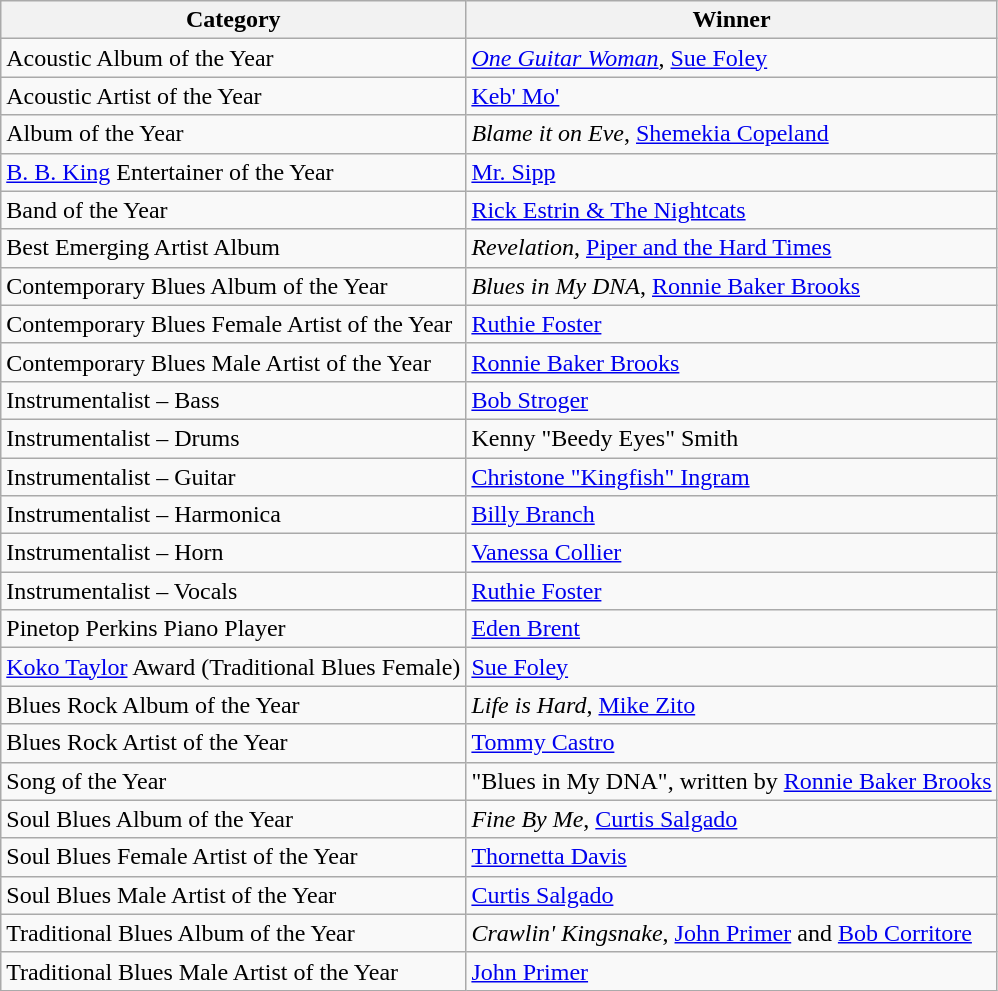<table class="wikitable">
<tr>
<th>Category</th>
<th>Winner</th>
</tr>
<tr>
<td>Acoustic Album of the Year</td>
<td><em><a href='#'>One Guitar Woman</a></em>, <a href='#'>Sue Foley</a></td>
</tr>
<tr>
<td>Acoustic Artist of the Year</td>
<td><a href='#'>Keb' Mo'</a></td>
</tr>
<tr>
<td>Album of the Year</td>
<td><em>Blame it on Eve</em>, <a href='#'>Shemekia Copeland</a></td>
</tr>
<tr>
<td><a href='#'>B. B. King</a> Entertainer of the Year</td>
<td><a href='#'>Mr. Sipp</a></td>
</tr>
<tr>
<td>Band of the Year</td>
<td><a href='#'>Rick Estrin & The Nightcats</a></td>
</tr>
<tr>
<td>Best Emerging Artist Album</td>
<td><em>Revelation</em>, <a href='#'>Piper and the Hard Times</a></td>
</tr>
<tr>
<td>Contemporary Blues Album of the Year</td>
<td><em>Blues in My DNA</em>, <a href='#'>Ronnie Baker Brooks</a></td>
</tr>
<tr>
<td>Contemporary Blues Female Artist of the Year</td>
<td><a href='#'>Ruthie Foster</a></td>
</tr>
<tr>
<td>Contemporary Blues Male Artist of the Year</td>
<td><a href='#'>Ronnie Baker Brooks</a></td>
</tr>
<tr>
<td>Instrumentalist – Bass</td>
<td><a href='#'>Bob Stroger</a></td>
</tr>
<tr>
<td>Instrumentalist – Drums</td>
<td>Kenny "Beedy Eyes" Smith</td>
</tr>
<tr>
<td>Instrumentalist – Guitar</td>
<td><a href='#'>Christone "Kingfish" Ingram</a></td>
</tr>
<tr>
<td>Instrumentalist – Harmonica</td>
<td><a href='#'>Billy Branch</a></td>
</tr>
<tr>
<td>Instrumentalist – Horn</td>
<td><a href='#'>Vanessa Collier</a></td>
</tr>
<tr>
<td>Instrumentalist – Vocals</td>
<td><a href='#'>Ruthie Foster</a></td>
</tr>
<tr>
<td>Pinetop Perkins Piano Player</td>
<td><a href='#'>Eden Brent</a></td>
</tr>
<tr>
<td><a href='#'>Koko Taylor</a> Award (Traditional Blues Female)</td>
<td><a href='#'>Sue Foley</a></td>
</tr>
<tr>
<td>Blues Rock Album of the Year</td>
<td><em>Life is Hard</em>, <a href='#'>Mike Zito</a></td>
</tr>
<tr>
<td>Blues Rock Artist of the Year</td>
<td><a href='#'>Tommy Castro</a></td>
</tr>
<tr>
<td>Song of the Year</td>
<td>"Blues in My DNA", written by <a href='#'>Ronnie Baker Brooks</a></td>
</tr>
<tr>
<td>Soul Blues Album of the Year</td>
<td><em>Fine By Me</em>, <a href='#'>Curtis Salgado</a></td>
</tr>
<tr>
<td>Soul Blues Female Artist of the Year</td>
<td><a href='#'>Thornetta Davis</a></td>
</tr>
<tr>
<td>Soul Blues Male Artist of the Year</td>
<td><a href='#'>Curtis Salgado</a></td>
</tr>
<tr>
<td>Traditional Blues Album of the Year</td>
<td><em>Crawlin' Kingsnake</em>, <a href='#'>John Primer</a> and <a href='#'>Bob Corritore</a></td>
</tr>
<tr>
<td>Traditional Blues Male Artist of the Year</td>
<td><a href='#'>John Primer</a></td>
</tr>
</table>
